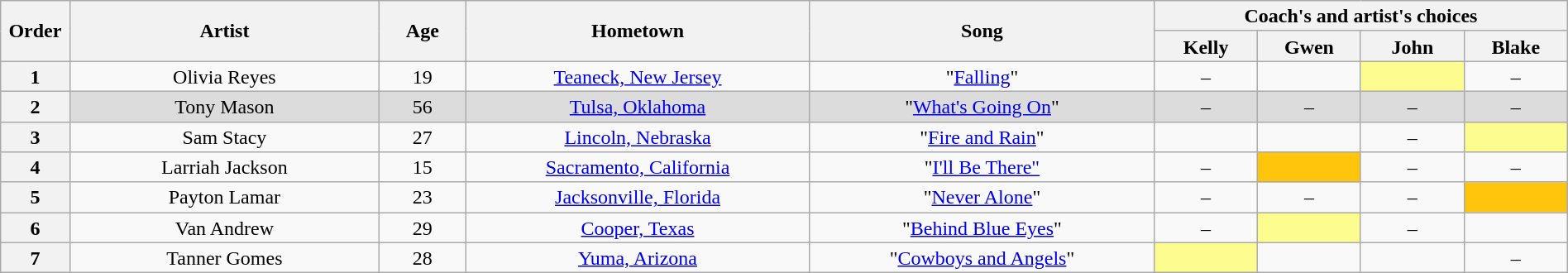<table class="wikitable" style="text-align:center; line-height:17px; width:100%">
<tr>
<th scope="col" rowspan="2" style="width:04%">Order</th>
<th scope="col" rowspan="2" style="width:18%">Artist</th>
<th scope="col" rowspan="2" style="width:05%">Age</th>
<th scope="col" rowspan="2" style="width:20%">Hometown</th>
<th scope="col" rowspan="2" style="width:20%">Song</th>
<th scope="col" colspan="4" style="width:24%">Coach's and artist's choices</th>
</tr>
<tr>
<th style="width:06%">Kelly</th>
<th style="width:06%">Gwen</th>
<th style="width:06%">John</th>
<th style="width:06%">Blake</th>
</tr>
<tr>
<th scope="row">1</th>
<td>Olivia Reyes</td>
<td>19</td>
<td><a href='#'>Teaneck, New Jersey</a></td>
<td>"<a href='#'>Falling</a>"</td>
<td>–</td>
<td><em></em></td>
<td bgcolor="#fdfc8f"><em></em></td>
<td>–</td>
</tr>
<tr style="background:#DCDCDC">
<th scope="row">2</th>
<td>Tony Mason</td>
<td>56</td>
<td><a href='#'>Tulsa, Oklahoma</a></td>
<td>"<a href='#'>What's Going On</a>"</td>
<td>–</td>
<td>–</td>
<td>–</td>
<td>–</td>
</tr>
<tr>
<th scope="row">3</th>
<td>Sam Stacy</td>
<td>27</td>
<td><a href='#'>Lincoln, Nebraska</a></td>
<td>"<a href='#'>Fire and Rain</a>"</td>
<td><em></em></td>
<td><em></em></td>
<td>–</td>
<td bgcolor="#fdfc8f"><em></em></td>
</tr>
<tr>
<th scope="row">4</th>
<td>Larriah Jackson</td>
<td>15</td>
<td><a href='#'>Sacramento, California</a></td>
<td>"<a href='#'>I'll Be There"</a></td>
<td>–</td>
<td bgcolor="#FFC40C"><em></em></td>
<td>–</td>
<td>–</td>
</tr>
<tr>
<th scope="row">5</th>
<td>Payton Lamar</td>
<td>23</td>
<td><a href='#'>Jacksonville, Florida</a></td>
<td>"<a href='#'>Never Alone</a>"</td>
<td>–</td>
<td>–</td>
<td>–</td>
<td bgcolor="#FFC40C"><em></em></td>
</tr>
<tr>
<th scope="row">6</th>
<td>Van Andrew</td>
<td>29</td>
<td><a href='#'>Cooper, Texas</a></td>
<td>"<a href='#'>Behind Blue Eyes</a>"</td>
<td>–</td>
<td bgcolor="#fdfc8f"><em></em></td>
<td>–</td>
<td><em></em></td>
</tr>
<tr>
<th scope="row">7</th>
<td>Tanner Gomes</td>
<td>28</td>
<td><a href='#'>Yuma, Arizona</a></td>
<td>"<a href='#'>Cowboys and Angels</a>"</td>
<td bgcolor="#fdfc8f"><em></em></td>
<td><em></em></td>
<td><em></em></td>
<td>–</td>
</tr>
</table>
